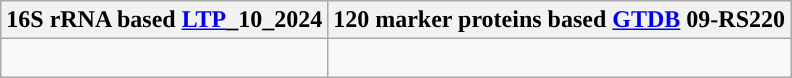<table class="wikitable">
<tr>
<th colspan=1>16S rRNA based <a href='#'>LTP</a>_10_2024</th>
<th colspan=1>120 marker proteins based <a href='#'>GTDB</a> 09-RS220</th>
</tr>
<tr>
<td style="vertical-align:top"><br></td>
<td><br></td>
</tr>
</table>
